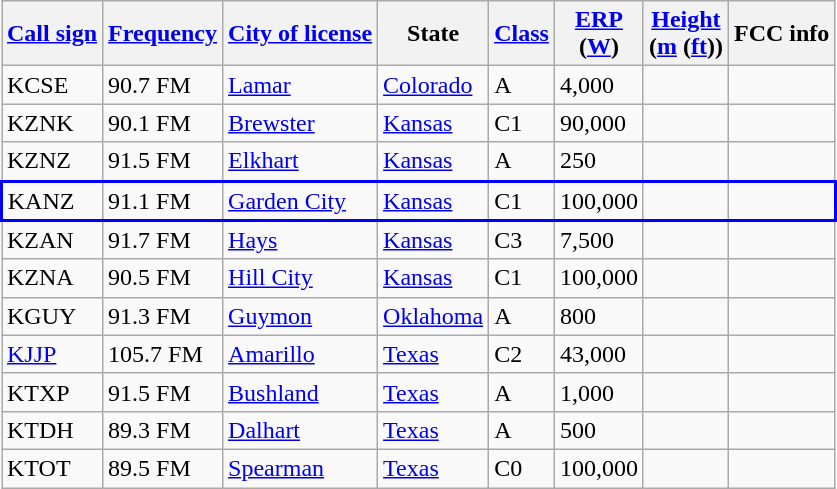<table class="wikitable sortable">
<tr>
<th><a href='#'>Call sign</a></th>
<th data-sort-type="number"><a href='#'>Frequency</a></th>
<th><a href='#'>City of license</a></th>
<th>State</th>
<th><a href='#'>Class</a></th>
<th data-sort-type="number"><a href='#'>ERP</a><br>(<a href='#'>W</a>)</th>
<th data-sort-type="number"><a href='#'>Height</a><br>(<a href='#'>m</a> (<a href='#'>ft</a>))</th>
<th class="unsortable">FCC info</th>
</tr>
<tr>
<td>KCSE</td>
<td>90.7 FM</td>
<td><a href='#'>Lamar</a></td>
<td><a href='#'>Colorado</a></td>
<td>A</td>
<td>4,000</td>
<td></td>
<td></td>
</tr>
<tr>
<td>KZNK</td>
<td>90.1 FM</td>
<td><a href='#'>Brewster</a></td>
<td><a href='#'>Kansas</a></td>
<td>C1</td>
<td>90,000</td>
<td></td>
<td></td>
</tr>
<tr>
<td>KZNZ</td>
<td>91.5 FM</td>
<td><a href='#'>Elkhart</a></td>
<td><a href='#'>Kansas</a></td>
<td>A</td>
<td>250</td>
<td></td>
<td></td>
</tr>
<tr style="border: 2px solid #00f";>
<td>KANZ</td>
<td>91.1 FM</td>
<td><a href='#'>Garden City</a></td>
<td><a href='#'>Kansas</a></td>
<td>C1</td>
<td>100,000</td>
<td></td>
<td></td>
</tr>
<tr>
<td>KZAN</td>
<td>91.7 FM</td>
<td><a href='#'>Hays</a></td>
<td><a href='#'>Kansas</a></td>
<td>C3</td>
<td>7,500</td>
<td></td>
<td></td>
</tr>
<tr>
<td>KZNA</td>
<td>90.5 FM</td>
<td><a href='#'>Hill City</a></td>
<td><a href='#'>Kansas</a></td>
<td>C1</td>
<td>100,000</td>
<td></td>
<td></td>
</tr>
<tr>
<td>KGUY</td>
<td>91.3 FM</td>
<td><a href='#'>Guymon</a></td>
<td><a href='#'>Oklahoma</a></td>
<td>A</td>
<td>800</td>
<td></td>
<td></td>
</tr>
<tr>
<td><a href='#'>KJJP</a></td>
<td>105.7 FM</td>
<td><a href='#'>Amarillo</a></td>
<td><a href='#'>Texas</a></td>
<td>C2</td>
<td>43,000</td>
<td></td>
<td></td>
</tr>
<tr>
<td>KTXP</td>
<td>91.5 FM</td>
<td><a href='#'>Bushland</a></td>
<td><a href='#'>Texas</a></td>
<td>A</td>
<td>1,000</td>
<td></td>
<td></td>
</tr>
<tr>
<td>KTDH</td>
<td>89.3 FM</td>
<td><a href='#'>Dalhart</a></td>
<td><a href='#'>Texas</a></td>
<td>A</td>
<td>500</td>
<td></td>
<td></td>
</tr>
<tr>
<td>KTOT</td>
<td>89.5 FM</td>
<td><a href='#'>Spearman</a></td>
<td><a href='#'>Texas</a></td>
<td>C0</td>
<td>100,000</td>
<td></td>
<td></td>
</tr>
</table>
